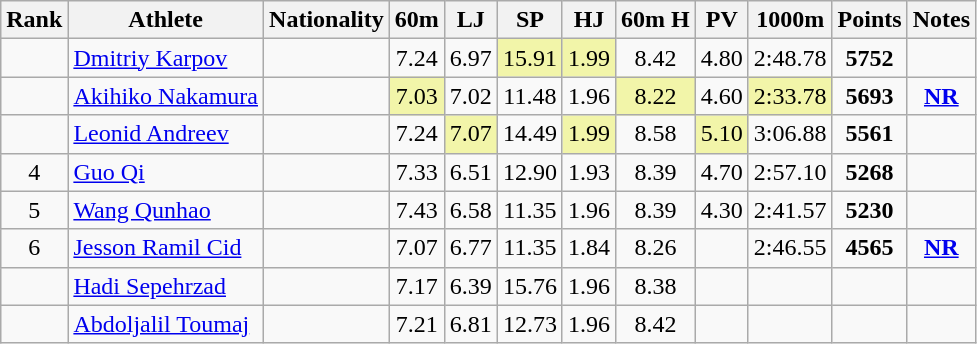<table class="wikitable sortable" style=" text-align:center">
<tr>
<th>Rank</th>
<th>Athlete</th>
<th>Nationality</th>
<th>60m</th>
<th>LJ</th>
<th>SP</th>
<th>HJ</th>
<th>60m H</th>
<th>PV</th>
<th>1000m</th>
<th>Points</th>
<th>Notes</th>
</tr>
<tr>
<td></td>
<td align=left><a href='#'>Dmitriy Karpov</a></td>
<td align=left></td>
<td>7.24</td>
<td>6.97</td>
<td bgcolor=#F2F5A9>15.91</td>
<td bgcolor=#F2F5A9>1.99</td>
<td>8.42</td>
<td>4.80</td>
<td>2:48.78</td>
<td><strong>5752</strong></td>
<td></td>
</tr>
<tr>
<td></td>
<td align=left><a href='#'>Akihiko Nakamura</a></td>
<td align=left></td>
<td bgcolor=#F2F5A9>7.03</td>
<td>7.02</td>
<td>11.48</td>
<td>1.96</td>
<td bgcolor=#F2F5A9>8.22</td>
<td>4.60</td>
<td bgcolor=#F2F5A9>2:33.78</td>
<td><strong>5693</strong></td>
<td><strong><a href='#'>NR</a></strong></td>
</tr>
<tr>
<td></td>
<td align=left><a href='#'>Leonid Andreev</a></td>
<td align=left></td>
<td>7.24</td>
<td bgcolor=#F2F5A9>7.07</td>
<td>14.49</td>
<td bgcolor=#F2F5A9>1.99</td>
<td>8.58</td>
<td bgcolor=#F2F5A9>5.10</td>
<td>3:06.88</td>
<td><strong>5561</strong></td>
<td></td>
</tr>
<tr>
<td>4</td>
<td align=left><a href='#'>Guo Qi</a></td>
<td align=left></td>
<td>7.33</td>
<td>6.51</td>
<td>12.90</td>
<td>1.93</td>
<td>8.39</td>
<td>4.70</td>
<td>2:57.10</td>
<td><strong>5268</strong></td>
<td></td>
</tr>
<tr>
<td>5</td>
<td align=left><a href='#'>Wang Qunhao</a></td>
<td align=left></td>
<td>7.43</td>
<td>6.58</td>
<td>11.35</td>
<td>1.96</td>
<td>8.39</td>
<td>4.30</td>
<td>2:41.57</td>
<td><strong>5230</strong></td>
<td></td>
</tr>
<tr>
<td>6</td>
<td align=left><a href='#'>Jesson Ramil Cid</a></td>
<td align=left></td>
<td>7.07</td>
<td>6.77</td>
<td>11.35</td>
<td>1.84</td>
<td>8.26</td>
<td></td>
<td>2:46.55</td>
<td><strong>4565</strong></td>
<td><strong><a href='#'>NR</a></strong></td>
</tr>
<tr>
<td></td>
<td align=left><a href='#'>Hadi Sepehrzad</a></td>
<td align=left></td>
<td>7.17</td>
<td>6.39</td>
<td>15.76</td>
<td>1.96</td>
<td>8.38</td>
<td></td>
<td></td>
<td><strong></strong></td>
<td></td>
</tr>
<tr>
<td></td>
<td align=left><a href='#'>Abdoljalil Toumaj</a></td>
<td align=left></td>
<td>7.21</td>
<td>6.81</td>
<td>12.73</td>
<td>1.96</td>
<td>8.42</td>
<td></td>
<td></td>
<td><strong></strong></td>
<td></td>
</tr>
</table>
